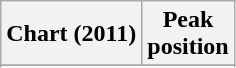<table class="wikitable">
<tr>
<th>Chart (2011)</th>
<th>Peak<br>position</th>
</tr>
<tr>
</tr>
<tr>
</tr>
</table>
